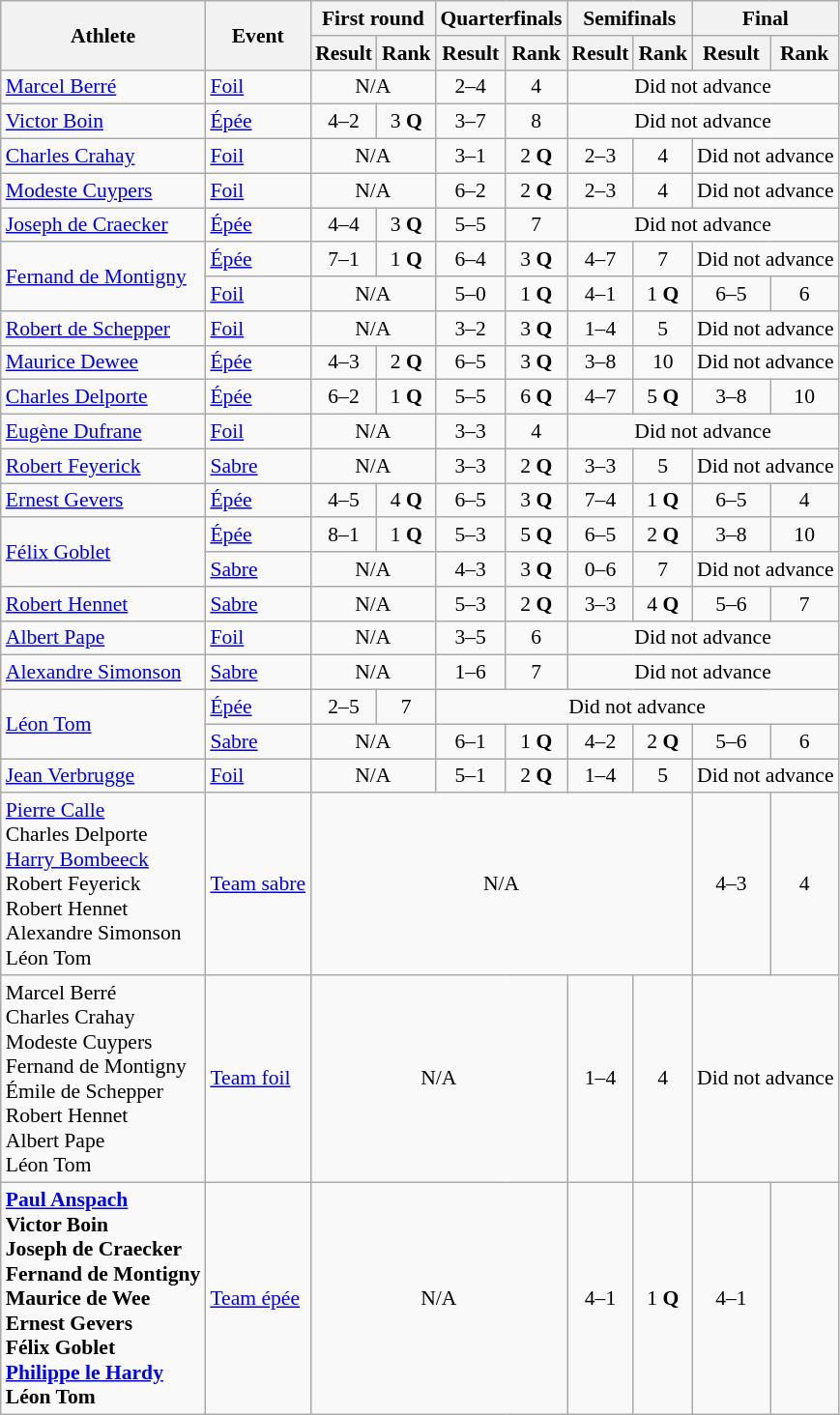<table class=wikitable style="font-size:90%">
<tr>
<th rowspan=2>Athlete</th>
<th rowspan=2>Event</th>
<th colspan=2>First round</th>
<th colspan=2>Quarterfinals</th>
<th colspan=2>Semifinals</th>
<th colspan=2>Final</th>
</tr>
<tr>
<th>Result</th>
<th>Rank</th>
<th>Result</th>
<th>Rank</th>
<th>Result</th>
<th>Rank</th>
<th>Result</th>
<th>Rank</th>
</tr>
<tr>
<td><a href='#'>Marcel Berré</a></td>
<td><a href='#'>Foil</a></td>
<td align=center colspan=2>N/A</td>
<td align=center>2–4</td>
<td align=center>4</td>
<td align=center colspan=4>Did not advance</td>
</tr>
<tr>
<td><a href='#'>Victor Boin</a></td>
<td><a href='#'>Épée</a></td>
<td align=center>4–2</td>
<td align=center>3 <strong>Q</strong></td>
<td align=center>3–7</td>
<td align=center>8</td>
<td align=center colspan=4>Did not advance</td>
</tr>
<tr>
<td><a href='#'>Charles Crahay</a></td>
<td><a href='#'>Foil</a></td>
<td align=center colspan=2>N/A</td>
<td align=center>3–1</td>
<td align=center>2 <strong>Q</strong></td>
<td align=center>2–3</td>
<td align=center>4</td>
<td align=center colspan=2>Did not advance</td>
</tr>
<tr>
<td><a href='#'>Modeste Cuypers</a></td>
<td><a href='#'>Foil</a></td>
<td align=center colspan=2>N/A</td>
<td align=center>6–2</td>
<td align=center>2 <strong>Q</strong></td>
<td align=center>2–3</td>
<td align=center>4</td>
<td align=center colspan=2>Did not advance</td>
</tr>
<tr>
<td><a href='#'>Joseph de Craecker</a></td>
<td><a href='#'>Épée</a></td>
<td align=center>4–4</td>
<td align=center>3 <strong>Q</strong></td>
<td align=center>5–5</td>
<td align=center>7</td>
<td align=center colspan=4>Did not advance</td>
</tr>
<tr>
<td rowspan=2><a href='#'>Fernand de Montigny</a></td>
<td><a href='#'>Épée</a></td>
<td align=center>7–1</td>
<td align=center>1 <strong>Q</strong></td>
<td align=center>6–4</td>
<td align=center>3 <strong>Q</strong></td>
<td align=center>4–7</td>
<td align=center>7</td>
<td align=center colspan=2>Did not advance</td>
</tr>
<tr>
<td><a href='#'>Foil</a></td>
<td align=center colspan=2>N/A</td>
<td align=center>5–0</td>
<td align=center>1 <strong>Q</strong></td>
<td align=center>4–1</td>
<td align=center>1 <strong>Q</strong></td>
<td align=center>6–5</td>
<td align=center>6</td>
</tr>
<tr>
<td><a href='#'>Robert de Schepper</a></td>
<td><a href='#'>Foil</a></td>
<td align=center colspan=2>N/A</td>
<td align=center>3–2</td>
<td align=center>3 <strong>Q</strong></td>
<td align=center>1–4</td>
<td align=center>5</td>
<td align=center colspan=2>Did not advance</td>
</tr>
<tr>
<td><a href='#'>Maurice Dewee</a></td>
<td><a href='#'>Épée</a></td>
<td align=center>4–3</td>
<td align=center>2 <strong>Q</strong></td>
<td align=center>6–5</td>
<td align=center>3 <strong>Q</strong></td>
<td align=center>3–8</td>
<td align=center>10</td>
<td align=center colspan=2>Did not advance</td>
</tr>
<tr>
<td><a href='#'>Charles Delporte</a></td>
<td><a href='#'>Épée</a></td>
<td align=center>6–2</td>
<td align=center>1 <strong>Q</strong></td>
<td align=center>5–5</td>
<td align=center>6 <strong>Q</strong></td>
<td align=center>4–7</td>
<td align=center>5 <strong>Q</strong></td>
<td align=center>3–8</td>
<td align=center>10</td>
</tr>
<tr>
<td><a href='#'>Eugène Dufrane</a></td>
<td><a href='#'>Foil</a></td>
<td align=center colspan=2>N/A</td>
<td align=center>3–3</td>
<td align=center>4</td>
<td align=center colspan=4>Did not advance</td>
</tr>
<tr>
<td><a href='#'>Robert Feyerick</a></td>
<td><a href='#'>Sabre</a></td>
<td align=center colspan=2>N/A</td>
<td align=center>3–3</td>
<td align=center>2 <strong>Q</strong></td>
<td align=center>3–3</td>
<td align=center>5</td>
<td align=center colspan=2>Did not advance</td>
</tr>
<tr>
<td><a href='#'>Ernest Gevers</a></td>
<td><a href='#'>Épée</a></td>
<td align=center>4–5</td>
<td align=center>4 <strong>Q</strong></td>
<td align=center>6–5</td>
<td align=center>3 <strong>Q</strong></td>
<td align=center>7–4</td>
<td align=center>1 <strong>Q</strong></td>
<td align=center>6–5</td>
<td align=center>4</td>
</tr>
<tr>
<td rowspan=2><a href='#'>Félix Goblet</a></td>
<td><a href='#'>Épée</a></td>
<td align=center>8–1</td>
<td align=center>1 <strong>Q</strong></td>
<td align=center>5–3</td>
<td align=center>5 <strong>Q</strong></td>
<td align=center>6–5</td>
<td align=center>2 <strong>Q</strong></td>
<td align=center>3–8</td>
<td align=center>10</td>
</tr>
<tr>
<td><a href='#'>Sabre</a></td>
<td align=center colspan=2>N/A</td>
<td align=center>4–3</td>
<td align=center>3 <strong>Q</strong></td>
<td align=center>0–6</td>
<td align=center>7</td>
<td align=center colspan=2>Did not advance</td>
</tr>
<tr>
<td><a href='#'>Robert Hennet</a></td>
<td><a href='#'>Sabre</a></td>
<td align=center colspan=2>N/A</td>
<td align=center>5–3</td>
<td align=center>2 <strong>Q</strong></td>
<td align=center>3–3</td>
<td align=center>4 <strong>Q</strong></td>
<td align=center>5–6</td>
<td align=center>7</td>
</tr>
<tr>
<td><a href='#'>Albert Pape</a></td>
<td><a href='#'>Foil</a></td>
<td align=center colspan=2>N/A</td>
<td align=center>3–5</td>
<td align=center>6</td>
<td align=center colspan=4>Did not advance</td>
</tr>
<tr>
<td><a href='#'>Alexandre Simonson</a></td>
<td><a href='#'>Sabre</a></td>
<td align=center colspan=2>N/A</td>
<td align=center>1–6</td>
<td align=center>7</td>
<td align=center colspan=4>Did not advance</td>
</tr>
<tr>
<td rowspan=2><a href='#'>Léon Tom</a></td>
<td><a href='#'>Épée</a></td>
<td align=center>2–5</td>
<td align=center>7</td>
<td align=center colspan=6>Did not advance</td>
</tr>
<tr>
<td><a href='#'>Sabre</a></td>
<td align=center colspan=2>N/A</td>
<td align=center>6–1</td>
<td align=center>1 <strong>Q</strong></td>
<td align=center>4–2</td>
<td align=center>2 <strong>Q</strong></td>
<td align=center>5–6</td>
<td align=center>6</td>
</tr>
<tr>
<td><a href='#'>Jean Verbrugge</a></td>
<td><a href='#'>Foil</a></td>
<td align=center colspan=2>N/A</td>
<td align=center>5–1</td>
<td align=center>2 <strong>Q</strong></td>
<td align=center>1–4</td>
<td align=center>5</td>
<td align=center colspan=2>Did not advance</td>
</tr>
<tr>
<td><a href='#'>Pierre Calle</a> <br> Charles Delporte <br> <a href='#'>Harry Bombeeck</a> <br> Robert Feyerick <br> Robert Hennet <br> Alexandre Simonson <br> Léon Tom</td>
<td><a href='#'>Team sabre</a></td>
<td align=center colspan=6>N/A</td>
<td align=center>4–3</td>
<td align=center>4</td>
</tr>
<tr>
<td>Marcel Berré <br> Charles Crahay <br> Modeste Cuypers <br> Fernand de Montigny <br> Émile de Schepper <br> Robert Hennet <br> Albert Pape <br> Léon Tom</td>
<td><a href='#'>Team foil</a></td>
<td align=center colspan=4>N/A</td>
<td align=center>1–4</td>
<td align=center>4</td>
<td align=center colspan=2>Did not advance</td>
</tr>
<tr>
<td><strong><a href='#'>Paul Anspach</a> <br> Victor Boin <br> Joseph de Craecker <br> Fernand de Montigny <br> Maurice de Wee <br> Ernest Gevers <br> Félix Goblet <br> <a href='#'>Philippe le Hardy</a> <br> Léon Tom</strong></td>
<td><a href='#'>Team épée</a></td>
<td align=center colspan=4>N/A</td>
<td align=center>4–1</td>
<td align=center>1 <strong>Q</strong></td>
<td align=center>4–1</td>
<td align=center></td>
</tr>
</table>
